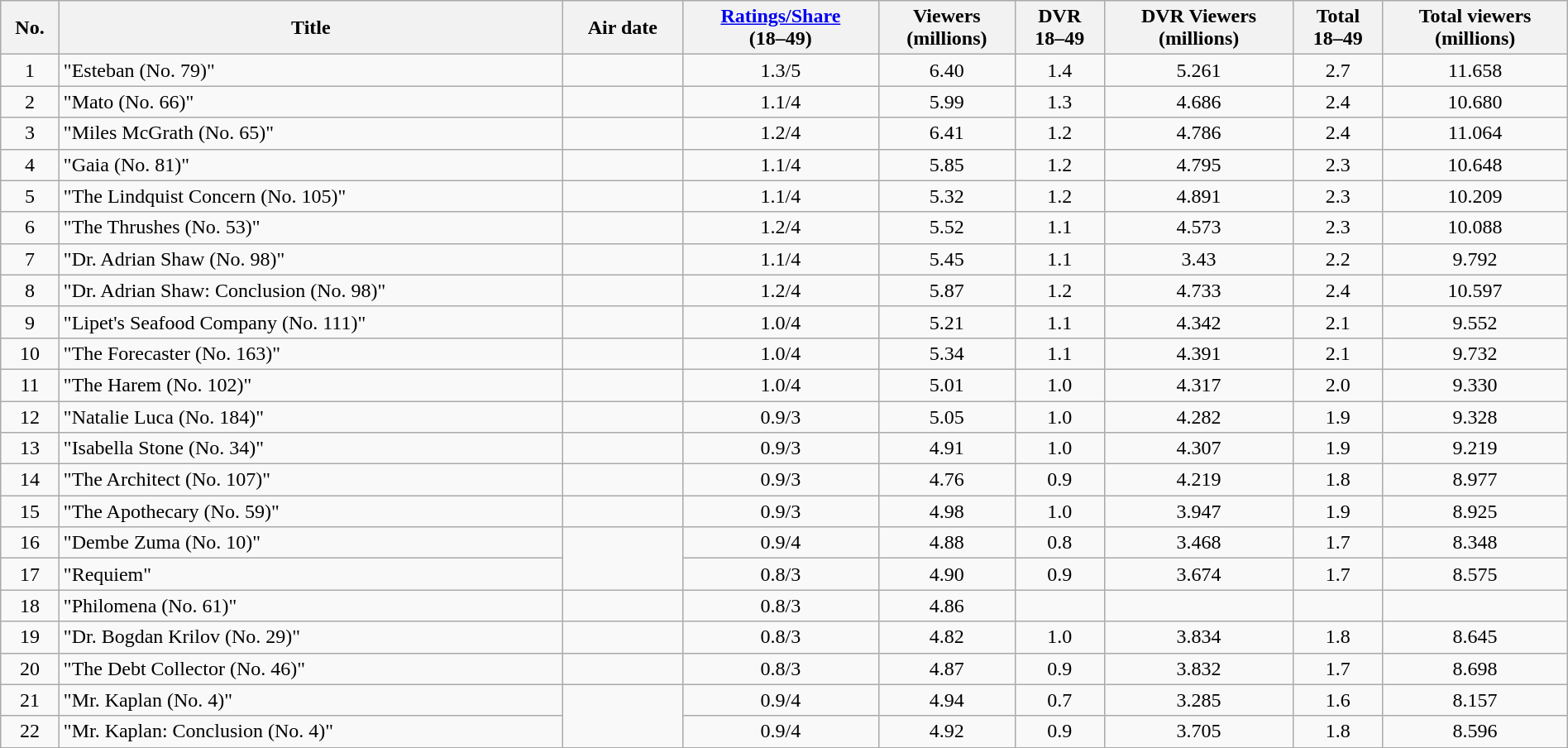<table class="wikitable plainrowheaders" style="text-align:center; width:100%;">
<tr>
<th scope="col">No.</th>
<th scope="col">Title</th>
<th scope="col">Air date</th>
<th scope="col"><a href='#'>Ratings/Share</a><br>(18–49)</th>
<th scope="col">Viewers<br>(millions)</th>
<th scope="col">DVR<br>18–49</th>
<th scope="col">DVR Viewers<br>(millions)</th>
<th scope="col">Total<br>18–49</th>
<th scope="col">Total viewers<br>(millions)</th>
</tr>
<tr>
<td scope="row">1</td>
<td style="text-align:left">"Esteban (No. 79)"</td>
<td></td>
<td>1.3/5</td>
<td>6.40</td>
<td>1.4</td>
<td>5.261</td>
<td>2.7</td>
<td>11.658</td>
</tr>
<tr>
<td scope="row">2</td>
<td style="text-align:left">"Mato (No. 66)"</td>
<td></td>
<td>1.1/4</td>
<td>5.99</td>
<td>1.3</td>
<td>4.686</td>
<td>2.4</td>
<td>10.680</td>
</tr>
<tr>
<td scope="row">3</td>
<td style="text-align:left">"Miles McGrath (No. 65)"</td>
<td></td>
<td>1.2/4</td>
<td>6.41</td>
<td>1.2</td>
<td>4.786</td>
<td>2.4</td>
<td>11.064</td>
</tr>
<tr>
<td scope="row">4</td>
<td style="text-align:left">"Gaia (No. 81)"</td>
<td></td>
<td>1.1/4</td>
<td>5.85</td>
<td>1.2</td>
<td>4.795</td>
<td>2.3</td>
<td>10.648</td>
</tr>
<tr>
<td scope="row">5</td>
<td style="text-align:left">"The Lindquist Concern (No. 105)"</td>
<td></td>
<td>1.1/4</td>
<td>5.32</td>
<td>1.2</td>
<td>4.891</td>
<td>2.3</td>
<td>10.209</td>
</tr>
<tr>
<td scope="row">6</td>
<td style="text-align:left">"The Thrushes (No. 53)"</td>
<td></td>
<td>1.2/4</td>
<td>5.52</td>
<td>1.1</td>
<td>4.573</td>
<td>2.3</td>
<td>10.088</td>
</tr>
<tr>
<td scope="row">7</td>
<td style="text-align:left">"Dr. Adrian Shaw (No. 98)"</td>
<td></td>
<td>1.1/4</td>
<td>5.45</td>
<td>1.1</td>
<td>3.43</td>
<td>2.2</td>
<td>9.792</td>
</tr>
<tr>
<td scope="row">8</td>
<td style="text-align:left">"Dr. Adrian Shaw: Conclusion (No. 98)"</td>
<td></td>
<td>1.2/4</td>
<td>5.87</td>
<td>1.2</td>
<td>4.733</td>
<td>2.4</td>
<td>10.597</td>
</tr>
<tr>
<td scope="row">9</td>
<td style="text-align:left">"Lipet's Seafood Company (No. 111)"</td>
<td></td>
<td>1.0/4</td>
<td>5.21</td>
<td>1.1</td>
<td>4.342</td>
<td>2.1</td>
<td>9.552</td>
</tr>
<tr>
<td scope="row">10</td>
<td style="text-align:left">"The Forecaster (No. 163)"</td>
<td></td>
<td>1.0/4</td>
<td>5.34</td>
<td>1.1</td>
<td>4.391</td>
<td>2.1</td>
<td>9.732</td>
</tr>
<tr>
<td scope="row">11</td>
<td style="text-align:left">"The Harem (No. 102)"</td>
<td></td>
<td>1.0/4</td>
<td>5.01</td>
<td>1.0</td>
<td>4.317</td>
<td>2.0</td>
<td>9.330</td>
</tr>
<tr>
<td scope="row">12</td>
<td style="text-align:left">"Natalie Luca (No. 184)"</td>
<td></td>
<td>0.9/3</td>
<td>5.05</td>
<td>1.0</td>
<td>4.282</td>
<td>1.9</td>
<td>9.328</td>
</tr>
<tr>
<td scope="row">13</td>
<td style="text-align:left">"Isabella Stone (No. 34)"</td>
<td></td>
<td>0.9/3</td>
<td>4.91</td>
<td>1.0</td>
<td>4.307</td>
<td>1.9</td>
<td>9.219</td>
</tr>
<tr>
<td scope="row">14</td>
<td style="text-align:left">"The Architect (No. 107)"</td>
<td></td>
<td>0.9/3</td>
<td>4.76</td>
<td>0.9</td>
<td>4.219</td>
<td>1.8</td>
<td>8.977</td>
</tr>
<tr>
<td scope="row">15</td>
<td style="text-align:left">"The Apothecary (No. 59)"</td>
<td></td>
<td>0.9/3</td>
<td>4.98</td>
<td>1.0</td>
<td>3.947</td>
<td>1.9</td>
<td>8.925</td>
</tr>
<tr>
<td scope="row">16</td>
<td style="text-align:left">"Dembe Zuma (No. 10)"</td>
<td rowspan="2"></td>
<td>0.9/4</td>
<td>4.88</td>
<td>0.8</td>
<td>3.468</td>
<td>1.7</td>
<td>8.348</td>
</tr>
<tr>
<td scope="row">17</td>
<td style="text-align:left">"Requiem"</td>
<td>0.8/3</td>
<td>4.90</td>
<td>0.9</td>
<td>3.674</td>
<td>1.7</td>
<td>8.575</td>
</tr>
<tr>
<td scope="row">18</td>
<td style="text-align:left">"Philomena (No. 61)"</td>
<td></td>
<td>0.8/3</td>
<td>4.86</td>
<td></td>
<td></td>
<td></td>
<td></td>
</tr>
<tr>
<td scope="row">19</td>
<td style="text-align:left">"Dr. Bogdan Krilov (No. 29)"</td>
<td></td>
<td>0.8/3</td>
<td>4.82</td>
<td>1.0</td>
<td>3.834</td>
<td>1.8</td>
<td>8.645</td>
</tr>
<tr>
<td scope="row">20</td>
<td style="text-align:left">"The Debt Collector (No. 46)"</td>
<td></td>
<td>0.8/3</td>
<td>4.87</td>
<td>0.9</td>
<td>3.832</td>
<td>1.7</td>
<td>8.698</td>
</tr>
<tr>
<td scope="row">21</td>
<td style="text-align:left">"Mr. Kaplan (No. 4)"</td>
<td rowspan="2"></td>
<td>0.9/4</td>
<td>4.94</td>
<td>0.7</td>
<td>3.285</td>
<td>1.6</td>
<td>8.157</td>
</tr>
<tr>
<td scope="row">22</td>
<td style="text-align:left">"Mr. Kaplan: Conclusion (No. 4)"</td>
<td>0.9/4</td>
<td>4.92</td>
<td>0.9</td>
<td>3.705</td>
<td>1.8</td>
<td>8.596</td>
</tr>
</table>
